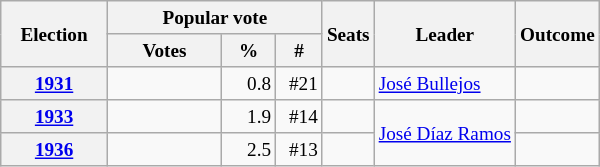<table class="wikitable" style="text-align:right; font-size:80%; line-height:16px; font-family:Verdana;">
<tr>
<th rowspan="2" width="65">Election</th>
<th colspan="3">Popular vote</th>
<th rowspan="2">Seats</th>
<th rowspan="2">Leader</th>
<th rowspan="2">Outcome</th>
</tr>
<tr>
<th width="70">Votes</th>
<th width="30">%</th>
<th width="25">#</th>
</tr>
<tr>
<th><a href='#'>1931</a></th>
<td></td>
<td>0.8</td>
<td>#21</td>
<td></td>
<td align="left"><a href='#'>José Bullejos</a></td>
<td></td>
</tr>
<tr>
<th><a href='#'>1933</a></th>
<td></td>
<td>1.9</td>
<td>#14</td>
<td></td>
<td align="left" rowspan="2"><a href='#'>José Díaz Ramos</a></td>
<td></td>
</tr>
<tr>
<th><a href='#'>1936</a></th>
<td></td>
<td>2.5</td>
<td>#13</td>
<td></td>
<td></td>
</tr>
</table>
